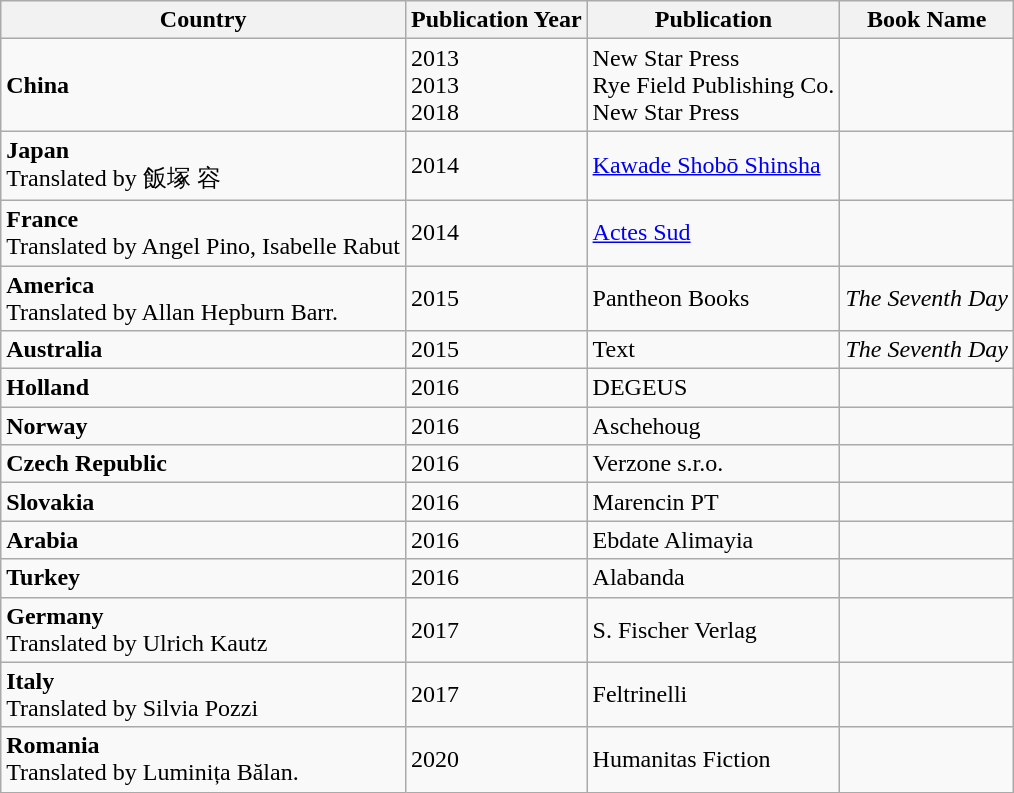<table class="wikitable">
<tr>
<th>Country</th>
<th>Publication Year</th>
<th>Publication</th>
<th>Book Name</th>
</tr>
<tr>
<td><strong>China</strong></td>
<td>2013<br>2013<br>2018</td>
<td>New Star Press <br>Rye Field Publishing Co. 
<br>New Star Press </td>
<td><br><br></td>
</tr>
<tr>
<td><strong>Japan</strong><br>Translated by 飯塚 容</td>
<td>2014</td>
<td><a href='#'>Kawade Shobō Shinsha</a></td>
<td></td>
</tr>
<tr>
<td><strong>France</strong><br>Translated by Angel Pino, Isabelle Rabut</td>
<td>2014</td>
<td><a href='#'>Actes Sud</a></td>
<td></td>
</tr>
<tr>
<td><strong>America</strong><br>Translated by Allan Hepburn Barr.</td>
<td>2015</td>
<td>Pantheon Books</td>
<td><em>The Seventh Day</em></td>
</tr>
<tr>
<td><strong>Australia</strong></td>
<td>2015</td>
<td>Text</td>
<td><em>The Seventh Day</em></td>
</tr>
<tr>
<td><strong>Holland</strong></td>
<td>2016</td>
<td>DEGEUS</td>
<td></td>
</tr>
<tr>
<td><strong>Norway</strong></td>
<td>2016</td>
<td>Aschehoug</td>
<td></td>
</tr>
<tr>
<td><strong>Czech Republic</strong></td>
<td>2016</td>
<td>Verzone s.r.o.</td>
<td></td>
</tr>
<tr>
<td><strong>Slovakia</strong></td>
<td>2016</td>
<td>Marencin PT</td>
<td></td>
</tr>
<tr>
<td><strong>Arabia</strong></td>
<td>2016</td>
<td>Ebdate Alimayia</td>
<td></td>
</tr>
<tr>
<td><strong>Turkey</strong></td>
<td>2016</td>
<td>Alabanda</td>
<td></td>
</tr>
<tr>
<td><strong>Germany</strong><br>Translated by Ulrich Kautz</td>
<td>2017</td>
<td>S. Fischer Verlag</td>
<td></td>
</tr>
<tr>
<td><strong>Italy</strong><br>Translated by Silvia Pozzi</td>
<td>2017</td>
<td>Feltrinelli</td>
<td></td>
</tr>
<tr>
<td><strong>Romania</strong><br>Translated by Luminița Bălan.</td>
<td>2020</td>
<td>Humanitas Fiction</td>
<td></td>
</tr>
</table>
